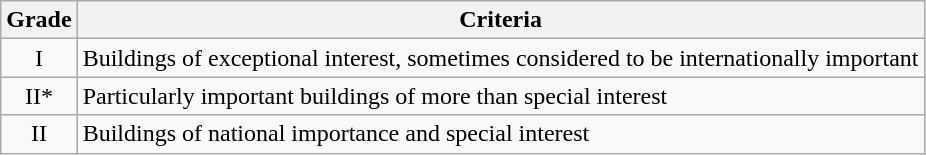<table class="wikitable">
<tr>
<th>Grade</th>
<th>Criteria</th>
</tr>
<tr>
<td align="center" >I</td>
<td>Buildings of exceptional interest, sometimes considered to be internationally important</td>
</tr>
<tr>
<td align="center" >II*</td>
<td>Particularly important buildings of more than special interest</td>
</tr>
<tr>
<td align="center" >II</td>
<td>Buildings of national importance and special interest</td>
</tr>
</table>
